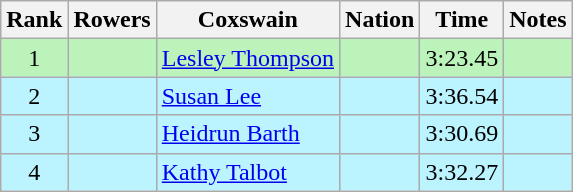<table class="wikitable sortable" style="text-align:center">
<tr>
<th>Rank</th>
<th>Rowers</th>
<th>Coxswain</th>
<th>Nation</th>
<th>Time</th>
<th>Notes</th>
</tr>
<tr bgcolor=bbf3bb>
<td>1</td>
<td align=left data-sort-value="Armbrust, Barbara"></td>
<td align=left data-sort-value="Thompson, Lesley"><a href='#'>Lesley Thompson</a></td>
<td align=left></td>
<td>3:23.45</td>
<td></td>
</tr>
<tr bgcolor=bbf3ff>
<td>2</td>
<td align=left data-sort-value="Brancourt, Karen"></td>
<td align=left data-sort-value="Lee, Susan"><a href='#'>Susan Lee</a></td>
<td align=left></td>
<td>3:36.54</td>
<td></td>
</tr>
<tr bgcolor=bbf3ff>
<td>3</td>
<td align=left data-sort-value="Beblo, Angelika"></td>
<td align=left data-sort-value="Barth, Heidrun"><a href='#'>Heidrun Barth</a></td>
<td align=left></td>
<td>3:30.69</td>
<td></td>
</tr>
<tr bgcolor=bbf3ff>
<td>4</td>
<td align=left data-sort-value="Ball, Katie"></td>
<td align=left data-sort-value="Talbot, Kathy"><a href='#'>Kathy Talbot</a></td>
<td align=left></td>
<td>3:32.27</td>
<td></td>
</tr>
</table>
